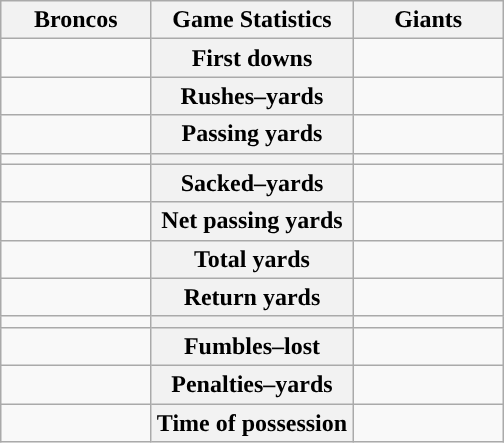<table class="wikitable" style="margin: 1em auto 1em auto">
<tr>
<th style="width:30%;">Broncos</th>
<th style="width:40%;">Game Statistics</th>
<th style="width:30%;">Giants</th>
</tr>
<tr>
<td style="text-align:right;"></td>
<th>First downs</th>
<td></td>
</tr>
<tr>
<td style="text-align:right;"></td>
<th>Rushes–yards</th>
<td></td>
</tr>
<tr>
<td style="text-align:right;"></td>
<th>Passing yards</th>
<td></td>
</tr>
<tr>
<td style="text-align:right;"></td>
<th></th>
<td></td>
</tr>
<tr>
<td style="text-align:right;"></td>
<th>Sacked–yards</th>
<td></td>
</tr>
<tr>
<td style="text-align:right;"></td>
<th>Net passing yards</th>
<td></td>
</tr>
<tr>
<td style="text-align:right;"></td>
<th>Total yards</th>
<td></td>
</tr>
<tr>
<td style="text-align:right;"></td>
<th>Return yards</th>
<td></td>
</tr>
<tr>
<td style="text-align:right;"></td>
<th></th>
<td></td>
</tr>
<tr>
<td style="text-align:right;"></td>
<th>Fumbles–lost</th>
<td></td>
</tr>
<tr>
<td style="text-align:right;"></td>
<th>Penalties–yards</th>
<td></td>
</tr>
<tr>
<td style="text-align:right;"></td>
<th>Time of possession</th>
<td></td>
</tr>
</table>
